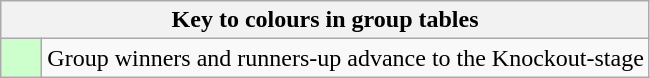<table class="wikitable" style="text-align: center;">
<tr>
<th colspan=2>Key to colours in group tables</th>
</tr>
<tr>
<td bgcolor=#ccffcc style="width: 20px;"></td>
<td align=left>Group winners and runners-up advance to the Knockout-stage</td>
</tr>
</table>
